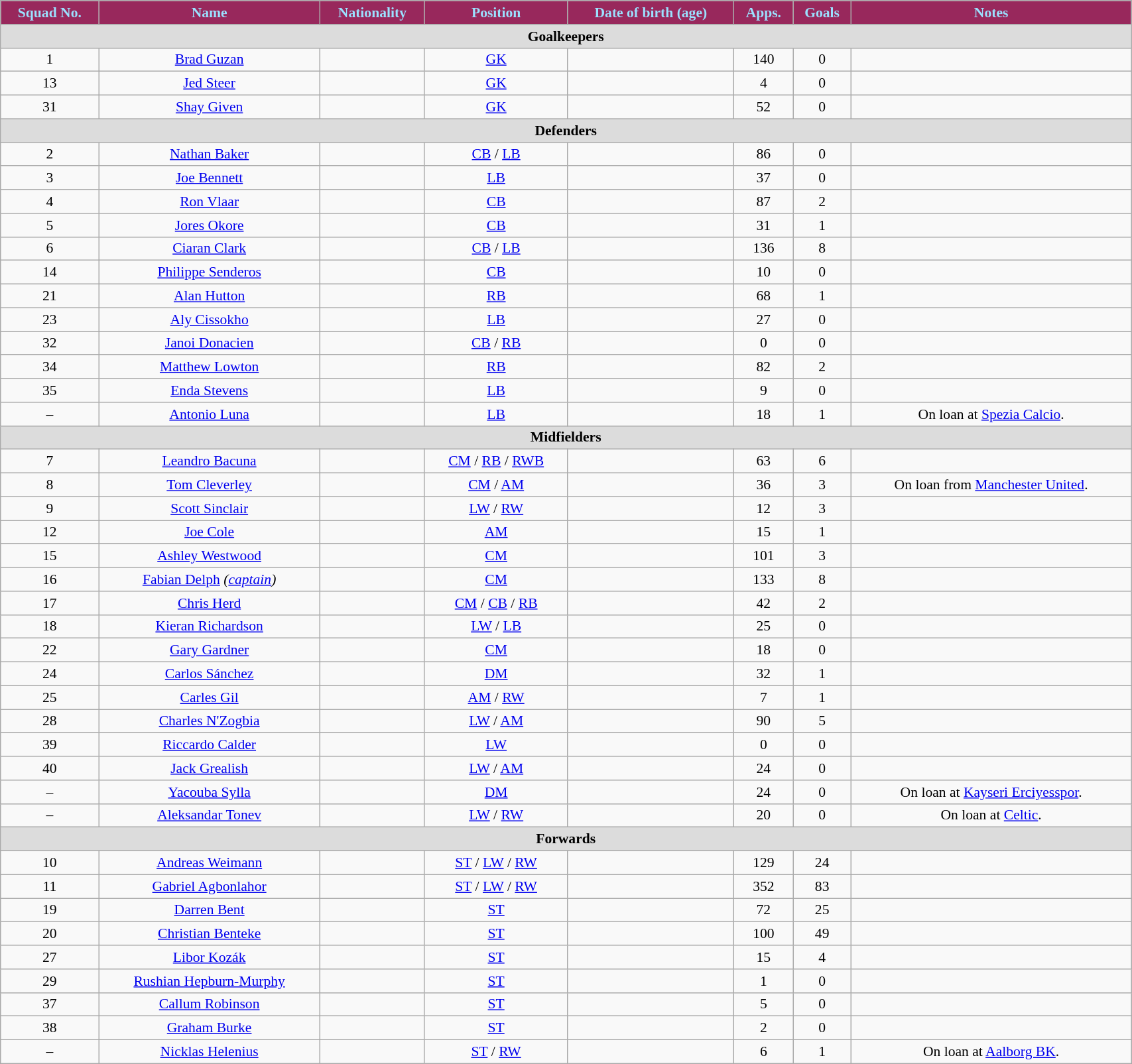<table class="wikitable"  style="text-align:center; font-size:90%; width:90%;">
<tr>
<th style="background:#98285c; color:#9be1ff; text-align:center;">Squad No.</th>
<th style="background:#98285c; color:#9be1ff; text-align:center;">Name</th>
<th style="background:#98285c; color:#9be1ff; text-align:center;">Nationality</th>
<th style="background:#98285c; color:#9be1ff; text-align:center;">Position</th>
<th style="background:#98285c; color:#9be1ff; text-align:center;">Date of birth (age)</th>
<th style="background:#98285c; color:#9be1ff; text-align:center;">Apps.</th>
<th style="background:#98285c; color:#9be1ff; text-align:center;">Goals</th>
<th style="background:#98285c; color:#9be1ff; text-align:center;">Notes</th>
</tr>
<tr>
<th colspan="11"  style="background:#dcdcdc; text-align:center;">Goalkeepers</th>
</tr>
<tr>
<td>1</td>
<td><a href='#'>Brad Guzan</a></td>
<td></td>
<td><a href='#'>GK</a></td>
<td></td>
<td>140</td>
<td>0</td>
<td></td>
</tr>
<tr>
<td>13</td>
<td><a href='#'>Jed Steer</a></td>
<td></td>
<td><a href='#'>GK</a></td>
<td></td>
<td>4</td>
<td>0</td>
<td></td>
</tr>
<tr>
<td>31</td>
<td><a href='#'>Shay Given</a></td>
<td></td>
<td><a href='#'>GK</a></td>
<td></td>
<td>52</td>
<td>0</td>
<td></td>
</tr>
<tr>
<th colspan="11"  style="background:#dcdcdc; text-align:center;">Defenders</th>
</tr>
<tr>
<td>2</td>
<td><a href='#'>Nathan Baker</a></td>
<td></td>
<td><a href='#'>CB</a> / <a href='#'>LB</a></td>
<td></td>
<td>86</td>
<td>0</td>
<td></td>
</tr>
<tr>
<td>3</td>
<td><a href='#'>Joe Bennett</a></td>
<td></td>
<td><a href='#'>LB</a></td>
<td></td>
<td>37</td>
<td>0</td>
<td></td>
</tr>
<tr>
<td>4</td>
<td><a href='#'>Ron Vlaar</a></td>
<td></td>
<td><a href='#'>CB</a></td>
<td></td>
<td>87</td>
<td>2</td>
<td></td>
</tr>
<tr>
<td>5</td>
<td><a href='#'>Jores Okore</a></td>
<td></td>
<td><a href='#'>CB</a></td>
<td></td>
<td>31</td>
<td>1</td>
<td></td>
</tr>
<tr>
<td>6</td>
<td><a href='#'>Ciaran Clark</a></td>
<td></td>
<td><a href='#'>CB</a> / <a href='#'>LB</a></td>
<td></td>
<td>136</td>
<td>8</td>
<td></td>
</tr>
<tr>
<td>14</td>
<td><a href='#'>Philippe Senderos</a></td>
<td></td>
<td><a href='#'>CB</a></td>
<td></td>
<td>10</td>
<td>0</td>
<td></td>
</tr>
<tr>
<td>21</td>
<td><a href='#'>Alan Hutton</a></td>
<td></td>
<td><a href='#'>RB</a></td>
<td></td>
<td>68</td>
<td>1</td>
<td></td>
</tr>
<tr>
<td>23</td>
<td><a href='#'>Aly Cissokho</a></td>
<td></td>
<td><a href='#'>LB</a></td>
<td></td>
<td>27</td>
<td>0</td>
<td></td>
</tr>
<tr>
<td>32</td>
<td><a href='#'>Janoi Donacien</a></td>
<td></td>
<td><a href='#'>CB</a> / <a href='#'>RB</a></td>
<td></td>
<td>0</td>
<td>0</td>
<td></td>
</tr>
<tr>
<td>34</td>
<td><a href='#'>Matthew Lowton</a></td>
<td></td>
<td><a href='#'>RB</a></td>
<td></td>
<td>82</td>
<td>2</td>
<td></td>
</tr>
<tr>
<td>35</td>
<td><a href='#'>Enda Stevens</a></td>
<td></td>
<td><a href='#'>LB</a></td>
<td></td>
<td>9</td>
<td>0</td>
<td></td>
</tr>
<tr>
<td>–</td>
<td><a href='#'>Antonio Luna</a></td>
<td></td>
<td><a href='#'>LB</a></td>
<td></td>
<td>18</td>
<td>1</td>
<td>On loan at <a href='#'>Spezia Calcio</a>.</td>
</tr>
<tr>
<th colspan="11"  style="background:#dcdcdc; text-align:center;">Midfielders</th>
</tr>
<tr>
<td>7</td>
<td><a href='#'>Leandro Bacuna</a></td>
<td></td>
<td><a href='#'>CM</a> / <a href='#'>RB</a> / <a href='#'>RWB</a></td>
<td></td>
<td>63</td>
<td>6</td>
<td></td>
</tr>
<tr>
<td>8</td>
<td><a href='#'>Tom Cleverley</a></td>
<td></td>
<td><a href='#'>CM</a> / <a href='#'>AM</a></td>
<td></td>
<td>36</td>
<td>3</td>
<td>On loan from <a href='#'>Manchester United</a>.</td>
</tr>
<tr>
<td>9</td>
<td><a href='#'>Scott Sinclair</a></td>
<td></td>
<td><a href='#'>LW</a> / <a href='#'>RW</a></td>
<td></td>
<td>12</td>
<td>3</td>
<td></td>
</tr>
<tr>
<td>12</td>
<td><a href='#'>Joe Cole</a></td>
<td></td>
<td><a href='#'>AM</a></td>
<td></td>
<td>15</td>
<td>1</td>
<td></td>
</tr>
<tr>
<td>15</td>
<td><a href='#'>Ashley Westwood</a></td>
<td></td>
<td><a href='#'>CM</a></td>
<td></td>
<td>101</td>
<td>3</td>
<td></td>
</tr>
<tr>
<td>16</td>
<td><a href='#'>Fabian Delph</a> <em>(<a href='#'>captain</a>)</em></td>
<td></td>
<td><a href='#'>CM</a></td>
<td></td>
<td>133</td>
<td>8</td>
<td></td>
</tr>
<tr>
<td>17</td>
<td><a href='#'>Chris Herd</a></td>
<td></td>
<td><a href='#'>CM</a> / <a href='#'>CB</a> / <a href='#'>RB</a></td>
<td></td>
<td>42</td>
<td>2</td>
<td></td>
</tr>
<tr>
<td>18</td>
<td><a href='#'>Kieran Richardson</a></td>
<td></td>
<td><a href='#'>LW</a> / <a href='#'>LB</a></td>
<td></td>
<td>25</td>
<td>0</td>
<td></td>
</tr>
<tr>
<td>22</td>
<td><a href='#'>Gary Gardner</a></td>
<td></td>
<td><a href='#'>CM</a></td>
<td></td>
<td>18</td>
<td>0</td>
<td></td>
</tr>
<tr>
<td>24</td>
<td><a href='#'>Carlos Sánchez</a></td>
<td></td>
<td><a href='#'>DM</a></td>
<td></td>
<td>32</td>
<td>1</td>
<td></td>
</tr>
<tr>
<td>25</td>
<td><a href='#'>Carles Gil</a></td>
<td></td>
<td><a href='#'>AM</a> / <a href='#'>RW</a></td>
<td></td>
<td>7</td>
<td>1</td>
<td></td>
</tr>
<tr>
<td>28</td>
<td><a href='#'>Charles N'Zogbia</a></td>
<td></td>
<td><a href='#'>LW</a> / <a href='#'>AM</a></td>
<td></td>
<td>90</td>
<td>5</td>
<td></td>
</tr>
<tr>
<td>39</td>
<td><a href='#'>Riccardo Calder</a></td>
<td></td>
<td><a href='#'>LW</a></td>
<td></td>
<td>0</td>
<td>0</td>
<td></td>
</tr>
<tr>
<td>40</td>
<td><a href='#'>Jack Grealish</a></td>
<td></td>
<td><a href='#'>LW</a> / <a href='#'>AM</a></td>
<td></td>
<td>24</td>
<td>0</td>
<td></td>
</tr>
<tr>
<td>–</td>
<td><a href='#'>Yacouba Sylla</a></td>
<td></td>
<td><a href='#'>DM</a></td>
<td></td>
<td>24</td>
<td>0</td>
<td>On loan at <a href='#'>Kayseri Erciyesspor</a>.</td>
</tr>
<tr>
<td>–</td>
<td><a href='#'>Aleksandar Tonev</a></td>
<td></td>
<td><a href='#'>LW</a> / <a href='#'>RW</a></td>
<td></td>
<td>20</td>
<td>0</td>
<td>On loan at <a href='#'>Celtic</a>.</td>
</tr>
<tr>
<th colspan="11"  style="background:#dcdcdc; text-align:center;">Forwards</th>
</tr>
<tr>
<td>10</td>
<td><a href='#'>Andreas Weimann</a></td>
<td></td>
<td><a href='#'>ST</a> / <a href='#'>LW</a> / <a href='#'>RW</a></td>
<td></td>
<td>129</td>
<td>24</td>
<td></td>
</tr>
<tr>
<td>11</td>
<td><a href='#'>Gabriel Agbonlahor</a></td>
<td></td>
<td><a href='#'>ST</a> / <a href='#'>LW</a> / <a href='#'>RW</a></td>
<td></td>
<td>352</td>
<td>83</td>
<td></td>
</tr>
<tr>
<td>19</td>
<td><a href='#'>Darren Bent</a></td>
<td></td>
<td><a href='#'>ST</a></td>
<td></td>
<td>72</td>
<td>25</td>
<td></td>
</tr>
<tr>
<td>20</td>
<td><a href='#'>Christian Benteke</a></td>
<td></td>
<td><a href='#'>ST</a></td>
<td></td>
<td>100</td>
<td>49</td>
<td></td>
</tr>
<tr>
<td>27</td>
<td><a href='#'>Libor Kozák</a></td>
<td></td>
<td><a href='#'>ST</a></td>
<td></td>
<td>15</td>
<td>4</td>
<td></td>
</tr>
<tr>
<td>29</td>
<td><a href='#'>Rushian Hepburn-Murphy</a></td>
<td></td>
<td><a href='#'>ST</a></td>
<td></td>
<td>1</td>
<td>0</td>
<td></td>
</tr>
<tr>
<td>37</td>
<td><a href='#'>Callum Robinson</a></td>
<td></td>
<td><a href='#'>ST</a></td>
<td></td>
<td>5</td>
<td>0</td>
<td></td>
</tr>
<tr>
<td>38</td>
<td><a href='#'>Graham Burke</a></td>
<td></td>
<td><a href='#'>ST</a></td>
<td></td>
<td>2</td>
<td>0</td>
<td></td>
</tr>
<tr>
<td>–</td>
<td><a href='#'>Nicklas Helenius</a></td>
<td></td>
<td><a href='#'>ST</a> / <a href='#'>RW</a></td>
<td></td>
<td>6</td>
<td>1</td>
<td>On loan at <a href='#'>Aalborg BK</a>.</td>
</tr>
</table>
